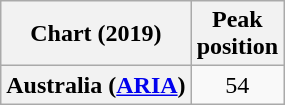<table class="wikitable plainrowheaders" style="text-align:center">
<tr>
<th scope="col">Chart (2019)</th>
<th scope="col">Peak<br>position</th>
</tr>
<tr>
<th scope="row">Australia (<a href='#'>ARIA</a>)</th>
<td>54</td>
</tr>
</table>
